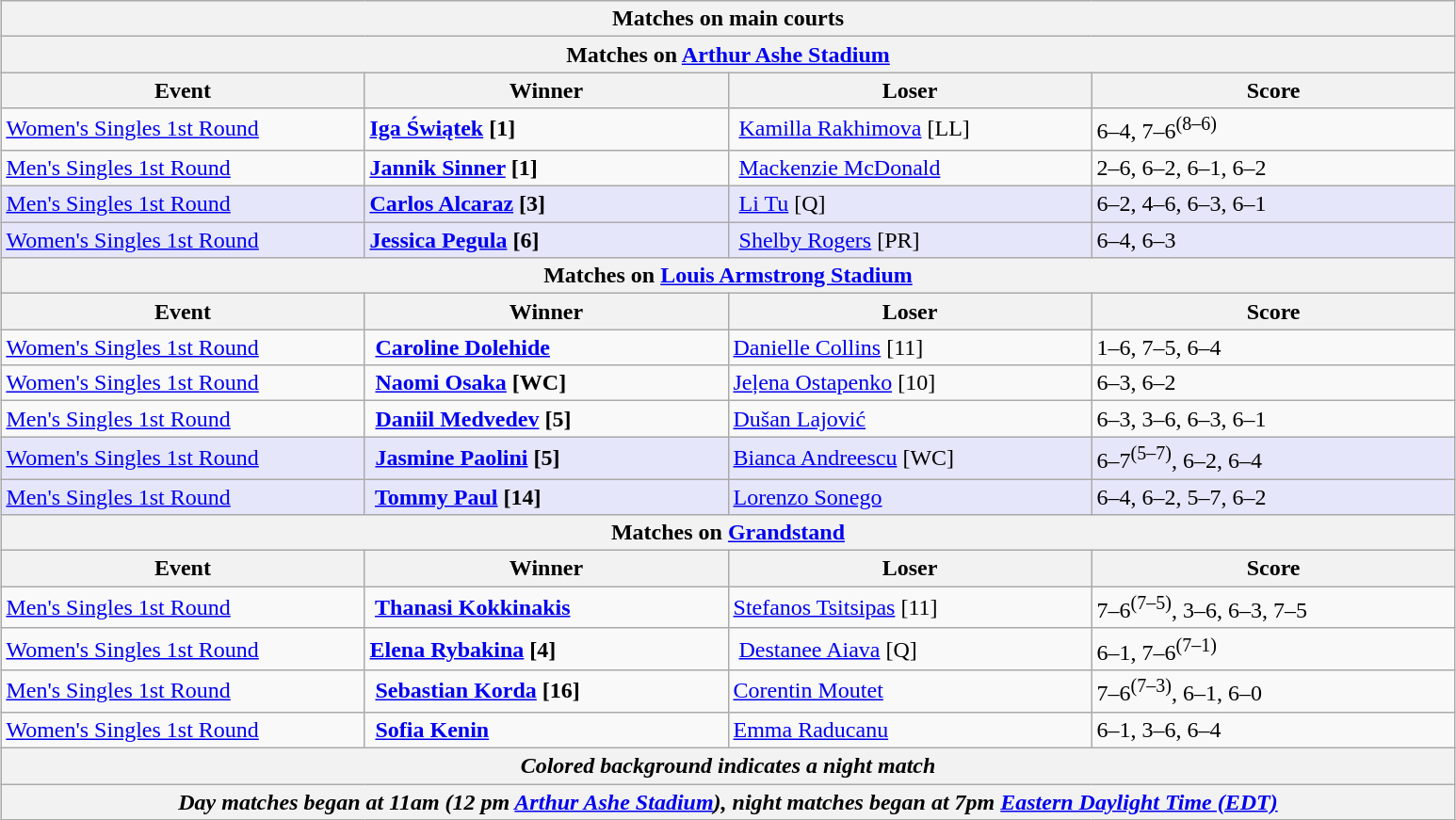<table class="wikitable" style="margin:auto;">
<tr>
<th colspan="4" style="white-space:nowrap;">Matches on main courts</th>
</tr>
<tr>
<th colspan="4"><strong>Matches on <a href='#'>Arthur Ashe Stadium</a></strong></th>
</tr>
<tr>
<th width="250">Event</th>
<th width="250">Winner</th>
<th width="250">Loser</th>
<th width="250">Score</th>
</tr>
<tr>
<td><a href='#'>Women's Singles 1st Round</a></td>
<td><strong> <a href='#'>Iga Świątek</a> [1]</strong></td>
<td> <a href='#'>Kamilla Rakhimova</a> [LL]</td>
<td>6–4, 7–6<sup>(8–6)</sup></td>
</tr>
<tr>
<td><a href='#'>Men's Singles 1st Round</a></td>
<td><strong> <a href='#'>Jannik Sinner</a> [1]</strong></td>
<td> <a href='#'>Mackenzie McDonald</a></td>
<td>2–6, 6–2, 6–1, 6–2</td>
</tr>
<tr bgcolor="lavender">
<td><a href='#'>Men's Singles 1st Round</a></td>
<td><strong> <a href='#'>Carlos Alcaraz</a> [3]</strong></td>
<td> <a href='#'>Li Tu</a> [Q]</td>
<td>6–2, 4–6, 6–3, 6–1</td>
</tr>
<tr bgcolor="lavender">
<td><a href='#'>Women's Singles 1st Round</a></td>
<td><strong> <a href='#'>Jessica Pegula</a> [6]</strong></td>
<td> <a href='#'>Shelby Rogers</a> [PR]</td>
<td>6–4, 6–3</td>
</tr>
<tr>
<th colspan="4"><strong>Matches on <a href='#'>Louis Armstrong Stadium</a></strong></th>
</tr>
<tr>
<th width="250">Event</th>
<th width="250">Winner</th>
<th width="250">Loser</th>
<th width="250">Score</th>
</tr>
<tr>
<td><a href='#'>Women's Singles 1st Round</a></td>
<td><strong> <a href='#'>Caroline Dolehide</a></strong></td>
<td> <a href='#'>Danielle Collins</a> [11]</td>
<td>1–6, 7–5, 6–4</td>
</tr>
<tr>
<td><a href='#'>Women's Singles 1st Round</a></td>
<td><strong> <a href='#'>Naomi Osaka</a> [WC]</strong></td>
<td> <a href='#'>Jeļena Ostapenko</a> [10]</td>
<td>6–3, 6–2</td>
</tr>
<tr>
<td><a href='#'>Men's Singles 1st Round</a></td>
<td><strong> <a href='#'>Daniil Medvedev</a> [5]</strong></td>
<td> <a href='#'>Dušan Lajović</a></td>
<td>6–3, 3–6, 6–3, 6–1</td>
</tr>
<tr bgcolor="lavender">
<td><a href='#'>Women's Singles 1st Round</a></td>
<td><strong> <a href='#'>Jasmine Paolini</a> [5]</strong></td>
<td> <a href='#'>Bianca Andreescu</a> [WC]</td>
<td>6–7<sup>(5–7)</sup>, 6–2, 6–4</td>
</tr>
<tr bgcolor="lavender">
<td><a href='#'>Men's Singles 1st Round</a></td>
<td><strong> <a href='#'>Tommy Paul</a> [14]</strong></td>
<td> <a href='#'>Lorenzo Sonego</a></td>
<td>6–4, 6–2, 5–7, 6–2</td>
</tr>
<tr>
<th colspan="4"><strong>Matches on <a href='#'>Grandstand</a></strong></th>
</tr>
<tr>
<th width="250">Event</th>
<th width="250">Winner</th>
<th width="250">Loser</th>
<th width="250">Score</th>
</tr>
<tr>
<td><a href='#'>Men's Singles 1st Round</a></td>
<td><strong> <a href='#'>Thanasi Kokkinakis</a></strong></td>
<td> <a href='#'>Stefanos Tsitsipas</a> [11]</td>
<td>7–6<sup>(7–5)</sup>, 3–6, 6–3, 7–5</td>
</tr>
<tr>
<td><a href='#'>Women's Singles 1st Round</a></td>
<td><strong> <a href='#'>Elena Rybakina</a> [4]</strong></td>
<td> <a href='#'>Destanee Aiava</a> [Q]</td>
<td>6–1, 7–6<sup>(7–1)</sup></td>
</tr>
<tr>
<td><a href='#'>Men's Singles 1st Round</a></td>
<td><strong> <a href='#'>Sebastian Korda</a> [16]</strong></td>
<td> <a href='#'>Corentin Moutet</a></td>
<td>7–6<sup>(7–3)</sup>, 6–1, 6–0</td>
</tr>
<tr>
<td><a href='#'>Women's Singles 1st Round</a></td>
<td><strong> <a href='#'>Sofia Kenin</a></strong></td>
<td> <a href='#'>Emma Raducanu</a></td>
<td>6–1, 3–6, 6–4</td>
</tr>
<tr>
<th colspan="4"><em>Colored background indicates a night match</em></th>
</tr>
<tr>
<th colspan="4"><em>Day matches began at 11am (12 pm <a href='#'>Arthur Ashe Stadium</a>), night matches began at 7pm <a href='#'>Eastern Daylight Time (EDT)</a></em></th>
</tr>
</table>
